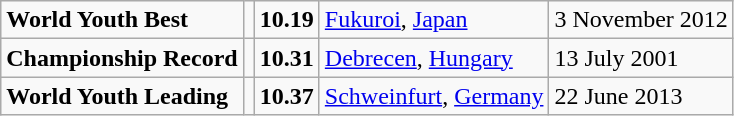<table class="wikitable">
<tr>
<td><strong>World Youth Best</strong></td>
<td></td>
<td><strong>10.19</strong></td>
<td><a href='#'>Fukuroi</a>, <a href='#'>Japan</a></td>
<td>3 November 2012</td>
</tr>
<tr>
<td><strong>Championship Record</strong></td>
<td></td>
<td><strong>10.31</strong></td>
<td><a href='#'>Debrecen</a>, <a href='#'>Hungary</a></td>
<td>13 July 2001</td>
</tr>
<tr>
<td><strong>World Youth Leading</strong></td>
<td></td>
<td><strong>10.37</strong></td>
<td><a href='#'>Schweinfurt</a>, <a href='#'>Germany</a></td>
<td>22 June 2013</td>
</tr>
</table>
